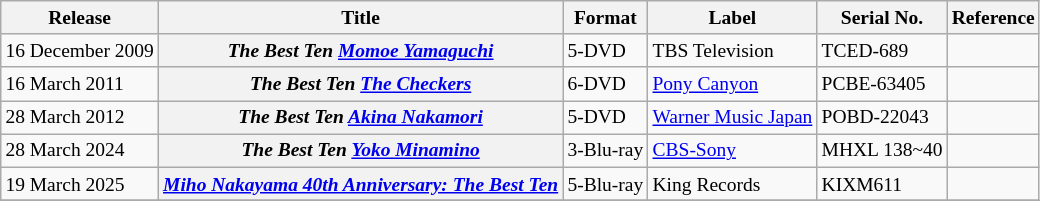<table class="wikitable sortable" style="font-size:small">
<tr>
<th>Release</th>
<th>Title</th>
<th>Format</th>
<th>Label</th>
<th>Serial No.</th>
<th>Reference</th>
</tr>
<tr>
<td>16 December 2009</td>
<th><em>The Best Ten <a href='#'>Momoe Yamaguchi</a></em></th>
<td>5-DVD</td>
<td>TBS Television</td>
<td>TCED-689</td>
<td></td>
</tr>
<tr>
<td>16 March 2011</td>
<th><em>The Best Ten <a href='#'>The Checkers</a></em></th>
<td>6-DVD</td>
<td><a href='#'>Pony Canyon</a></td>
<td>PCBE-63405</td>
<td></td>
</tr>
<tr>
<td>28 March 2012</td>
<th><em>The Best Ten <a href='#'>Akina Nakamori</a></em></th>
<td>5-DVD</td>
<td><a href='#'>Warner Music Japan</a></td>
<td>POBD-22043</td>
<td></td>
</tr>
<tr>
<td>28 March 2024</td>
<th><em>The Best Ten <a href='#'>Yoko Minamino</a></em></th>
<td>3-Blu-ray</td>
<td><a href='#'>CBS-Sony</a></td>
<td>MHXL 138~40</td>
<td></td>
</tr>
<tr>
<td>19 March 2025</td>
<th><em><a href='#'>Miho Nakayama 40th Anniversary: The Best Ten</a></em></th>
<td>5-Blu-ray</td>
<td>King Records</td>
<td>KIXM611</td>
<td></td>
</tr>
<tr>
</tr>
</table>
